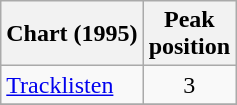<table class="wikitable sortable">
<tr>
<th>Chart (1995)</th>
<th>Peak<br>position</th>
</tr>
<tr>
<td><a href='#'>Tracklisten</a></td>
<td align="center">3</td>
</tr>
<tr>
</tr>
</table>
